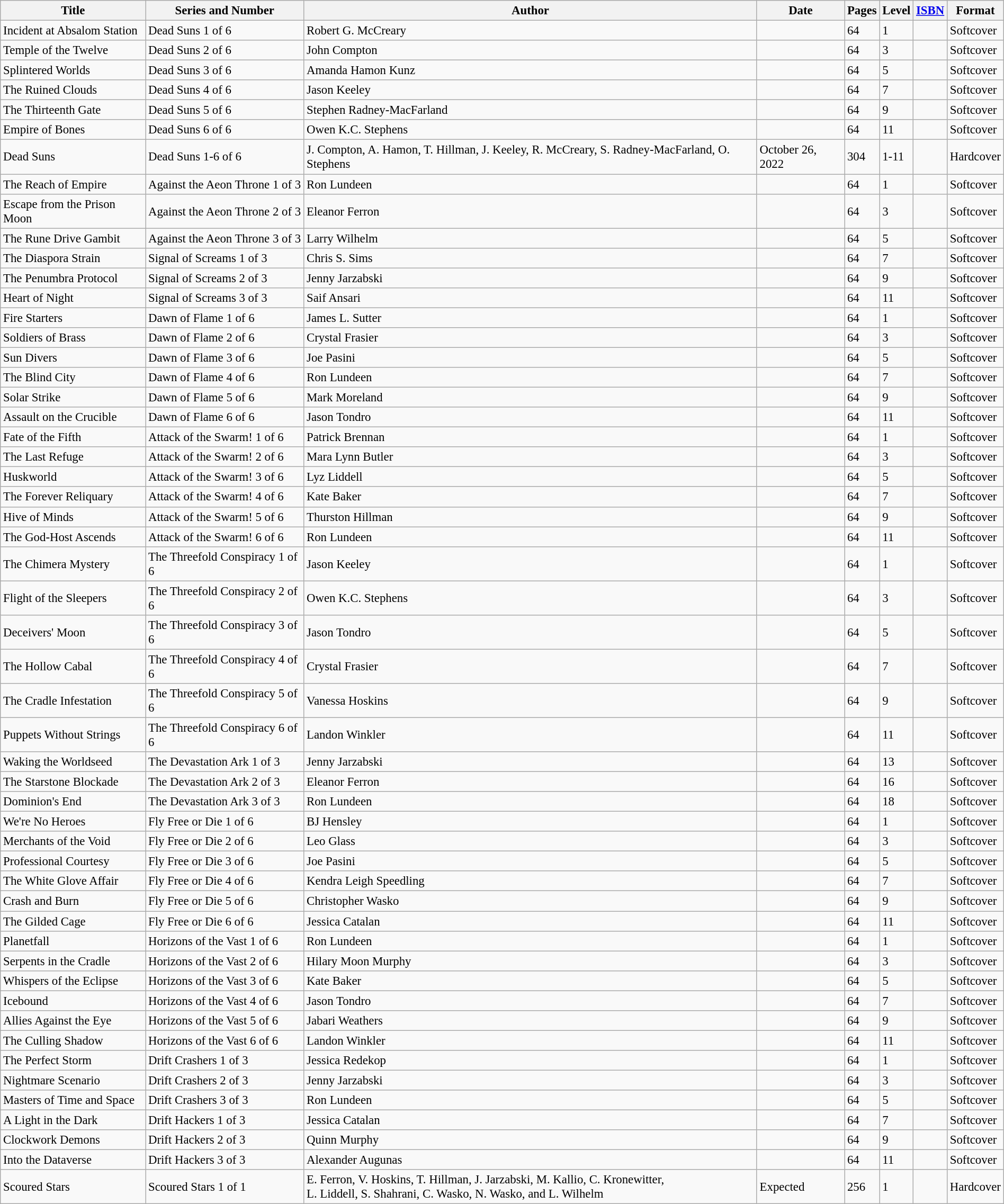<table class="wikitable sortable" style="width:100%; font-size:95%; border:1">
<tr>
<th>Title</th>
<th>Series and Number</th>
<th>Author</th>
<th>Date</th>
<th>Pages</th>
<th>Level</th>
<th><a href='#'>ISBN</a></th>
<th>Format</th>
</tr>
<tr>
<td>Incident at Absalom Station</td>
<td>Dead Suns 1 of 6</td>
<td>Robert G. McCreary</td>
<td></td>
<td>64</td>
<td>1</td>
<td></td>
<td>Softcover</td>
</tr>
<tr>
<td>Temple of the Twelve</td>
<td>Dead Suns 2 of 6</td>
<td>John Compton</td>
<td></td>
<td>64</td>
<td>3</td>
<td></td>
<td>Softcover</td>
</tr>
<tr>
<td>Splintered Worlds</td>
<td>Dead Suns 3 of 6</td>
<td>Amanda Hamon Kunz</td>
<td></td>
<td>64</td>
<td>5</td>
<td></td>
<td>Softcover</td>
</tr>
<tr>
<td>The Ruined Clouds</td>
<td>Dead Suns 4 of 6</td>
<td>Jason Keeley</td>
<td></td>
<td>64</td>
<td>7</td>
<td></td>
<td>Softcover</td>
</tr>
<tr>
<td>The Thirteenth Gate</td>
<td>Dead Suns 5 of 6</td>
<td>Stephen Radney-MacFarland</td>
<td></td>
<td>64</td>
<td>9</td>
<td></td>
<td>Softcover</td>
</tr>
<tr>
<td>Empire of Bones</td>
<td>Dead Suns 6 of 6</td>
<td>Owen K.C. Stephens</td>
<td></td>
<td>64</td>
<td>11</td>
<td></td>
<td>Softcover</td>
</tr>
<tr>
<td>Dead Suns</td>
<td>Dead Suns 1-6 of 6</td>
<td>J. Compton, A. Hamon, T. Hillman, J. Keeley, R. McCreary, S. Radney-MacFarland, O. Stephens</td>
<td>October 26, 2022</td>
<td>304</td>
<td>1-11</td>
<td></td>
<td>Hardcover</td>
</tr>
<tr>
<td>The Reach of Empire</td>
<td>Against the Aeon Throne 1 of 3</td>
<td>Ron Lundeen</td>
<td></td>
<td>64</td>
<td>1</td>
<td></td>
<td>Softcover</td>
</tr>
<tr>
<td>Escape from the Prison Moon</td>
<td>Against the Aeon Throne 2 of 3</td>
<td>Eleanor Ferron</td>
<td></td>
<td>64</td>
<td>3</td>
<td></td>
<td>Softcover</td>
</tr>
<tr>
<td>The Rune Drive Gambit</td>
<td>Against the Aeon Throne 3 of 3</td>
<td>Larry Wilhelm</td>
<td></td>
<td>64</td>
<td>5</td>
<td></td>
<td>Softcover</td>
</tr>
<tr>
<td>The Diaspora Strain</td>
<td>Signal of Screams 1 of 3</td>
<td>Chris S. Sims</td>
<td></td>
<td>64</td>
<td>7</td>
<td></td>
<td>Softcover</td>
</tr>
<tr>
<td>The Penumbra Protocol</td>
<td>Signal of Screams 2 of 3</td>
<td>Jenny Jarzabski</td>
<td></td>
<td>64</td>
<td>9</td>
<td></td>
<td>Softcover</td>
</tr>
<tr>
<td>Heart of Night</td>
<td>Signal of Screams 3 of 3</td>
<td>Saif Ansari</td>
<td></td>
<td>64</td>
<td>11</td>
<td></td>
<td>Softcover</td>
</tr>
<tr>
<td>Fire Starters</td>
<td>Dawn of Flame 1 of 6</td>
<td>James L. Sutter</td>
<td></td>
<td>64</td>
<td>1</td>
<td></td>
<td>Softcover</td>
</tr>
<tr>
<td>Soldiers of Brass</td>
<td>Dawn of Flame 2 of 6</td>
<td>Crystal Frasier</td>
<td></td>
<td>64</td>
<td>3</td>
<td></td>
<td>Softcover</td>
</tr>
<tr>
<td>Sun Divers</td>
<td>Dawn of Flame 3 of 6</td>
<td>Joe Pasini</td>
<td></td>
<td>64</td>
<td>5</td>
<td></td>
<td>Softcover</td>
</tr>
<tr>
<td>The Blind City</td>
<td>Dawn of Flame 4 of 6</td>
<td>Ron Lundeen</td>
<td></td>
<td>64</td>
<td>7</td>
<td></td>
<td>Softcover</td>
</tr>
<tr>
<td>Solar Strike</td>
<td>Dawn of Flame 5 of 6</td>
<td>Mark Moreland</td>
<td></td>
<td>64</td>
<td>9</td>
<td></td>
<td>Softcover</td>
</tr>
<tr>
<td>Assault on the Crucible</td>
<td>Dawn of Flame 6 of 6</td>
<td>Jason Tondro</td>
<td></td>
<td>64</td>
<td>11</td>
<td></td>
<td>Softcover</td>
</tr>
<tr>
<td>Fate of the Fifth</td>
<td>Attack of the Swarm! 1 of 6</td>
<td>Patrick Brennan</td>
<td></td>
<td>64</td>
<td>1</td>
<td></td>
<td>Softcover</td>
</tr>
<tr>
<td>The Last Refuge</td>
<td>Attack of the Swarm! 2 of 6</td>
<td>Mara Lynn Butler</td>
<td></td>
<td>64</td>
<td>3</td>
<td></td>
<td>Softcover</td>
</tr>
<tr>
<td>Huskworld</td>
<td>Attack of the Swarm! 3 of 6</td>
<td>Lyz Liddell</td>
<td></td>
<td>64</td>
<td>5</td>
<td></td>
<td>Softcover</td>
</tr>
<tr>
<td>The Forever Reliquary</td>
<td>Attack of the Swarm! 4 of 6</td>
<td>Kate Baker</td>
<td></td>
<td>64</td>
<td>7</td>
<td></td>
<td>Softcover</td>
</tr>
<tr>
<td>Hive of Minds</td>
<td>Attack of the Swarm! 5 of 6</td>
<td>Thurston Hillman</td>
<td></td>
<td>64</td>
<td>9</td>
<td></td>
<td>Softcover</td>
</tr>
<tr>
<td>The God-Host Ascends</td>
<td>Attack of the Swarm! 6 of 6</td>
<td>Ron Lundeen</td>
<td></td>
<td>64</td>
<td>11</td>
<td></td>
<td>Softcover</td>
</tr>
<tr>
<td>The Chimera Mystery</td>
<td>The Threefold Conspiracy 1 of 6</td>
<td>Jason Keeley</td>
<td></td>
<td>64</td>
<td>1</td>
<td></td>
<td>Softcover</td>
</tr>
<tr>
<td>Flight of the Sleepers</td>
<td>The Threefold Conspiracy 2 of 6</td>
<td>Owen K.C. Stephens</td>
<td></td>
<td>64</td>
<td>3</td>
<td></td>
<td>Softcover</td>
</tr>
<tr>
<td>Deceivers' Moon</td>
<td>The Threefold Conspiracy 3 of 6</td>
<td>Jason Tondro</td>
<td></td>
<td>64</td>
<td>5</td>
<td></td>
<td>Softcover</td>
</tr>
<tr>
<td>The Hollow Cabal</td>
<td>The Threefold Conspiracy 4 of 6</td>
<td>Crystal Frasier</td>
<td></td>
<td>64</td>
<td>7</td>
<td></td>
<td>Softcover</td>
</tr>
<tr>
<td>The Cradle Infestation</td>
<td>The Threefold Conspiracy 5 of 6</td>
<td>Vanessa Hoskins</td>
<td></td>
<td>64</td>
<td>9</td>
<td></td>
<td>Softcover</td>
</tr>
<tr>
<td>Puppets Without Strings</td>
<td>The Threefold Conspiracy 6 of 6</td>
<td>Landon Winkler</td>
<td></td>
<td>64</td>
<td>11</td>
<td></td>
<td>Softcover</td>
</tr>
<tr>
<td>Waking the Worldseed</td>
<td>The Devastation Ark 1 of 3</td>
<td>Jenny Jarzabski</td>
<td></td>
<td>64</td>
<td>13</td>
<td></td>
<td>Softcover</td>
</tr>
<tr>
<td>The Starstone Blockade</td>
<td>The Devastation Ark 2 of 3</td>
<td>Eleanor Ferron</td>
<td></td>
<td>64</td>
<td>16</td>
<td></td>
<td>Softcover</td>
</tr>
<tr>
<td>Dominion's End</td>
<td>The Devastation Ark 3 of 3</td>
<td>Ron Lundeen</td>
<td></td>
<td>64</td>
<td>18</td>
<td></td>
<td>Softcover</td>
</tr>
<tr>
<td>We're No Heroes</td>
<td>Fly Free or Die 1 of 6</td>
<td>BJ Hensley</td>
<td></td>
<td>64</td>
<td>1</td>
<td></td>
<td>Softcover</td>
</tr>
<tr>
<td>Merchants of the Void</td>
<td>Fly Free or Die 2 of 6</td>
<td>Leo Glass</td>
<td></td>
<td>64</td>
<td>3</td>
<td></td>
<td>Softcover</td>
</tr>
<tr>
<td>Professional Courtesy</td>
<td>Fly Free or Die 3 of 6</td>
<td>Joe Pasini</td>
<td></td>
<td>64</td>
<td>5</td>
<td></td>
<td>Softcover</td>
</tr>
<tr>
<td>The White Glove Affair</td>
<td>Fly Free or Die 4 of 6</td>
<td>Kendra Leigh Speedling</td>
<td></td>
<td>64</td>
<td>7</td>
<td></td>
<td>Softcover</td>
</tr>
<tr>
<td>Crash and Burn</td>
<td>Fly Free or Die 5 of 6</td>
<td>Christopher Wasko</td>
<td></td>
<td>64</td>
<td>9</td>
<td></td>
<td>Softcover</td>
</tr>
<tr>
<td>The Gilded Cage</td>
<td>Fly Free or Die 6 of 6</td>
<td>Jessica Catalan</td>
<td></td>
<td>64</td>
<td>11</td>
<td></td>
<td>Softcover</td>
</tr>
<tr>
<td>Planetfall</td>
<td>Horizons of the Vast 1 of 6</td>
<td>Ron Lundeen</td>
<td></td>
<td>64</td>
<td>1</td>
<td></td>
<td>Softcover</td>
</tr>
<tr>
<td>Serpents in the Cradle</td>
<td>Horizons of the Vast 2 of 6</td>
<td>Hilary Moon Murphy</td>
<td></td>
<td>64</td>
<td>3</td>
<td></td>
<td>Softcover</td>
</tr>
<tr>
<td>Whispers of the Eclipse</td>
<td>Horizons of the Vast 3 of 6</td>
<td>Kate Baker</td>
<td></td>
<td>64</td>
<td>5</td>
<td></td>
<td>Softcover</td>
</tr>
<tr>
<td>Icebound</td>
<td>Horizons of the Vast 4 of 6</td>
<td>Jason Tondro</td>
<td></td>
<td>64</td>
<td>7</td>
<td></td>
<td>Softcover</td>
</tr>
<tr>
<td>Allies Against the Eye</td>
<td>Horizons of the Vast 5 of 6</td>
<td>Jabari Weathers</td>
<td></td>
<td>64</td>
<td>9</td>
<td></td>
<td>Softcover</td>
</tr>
<tr>
<td>The Culling Shadow</td>
<td>Horizons of the Vast 6 of 6</td>
<td>Landon Winkler</td>
<td></td>
<td>64</td>
<td>11</td>
<td></td>
<td>Softcover</td>
</tr>
<tr>
<td>The Perfect Storm</td>
<td>Drift Crashers 1 of 3</td>
<td>Jessica Redekop</td>
<td></td>
<td>64</td>
<td>1</td>
<td></td>
<td>Softcover</td>
</tr>
<tr>
<td>Nightmare Scenario</td>
<td>Drift Crashers 2 of 3</td>
<td>Jenny Jarzabski</td>
<td></td>
<td>64</td>
<td>3</td>
<td></td>
<td>Softcover</td>
</tr>
<tr>
<td>Masters of Time and Space</td>
<td>Drift Crashers 3 of 3</td>
<td>Ron Lundeen</td>
<td></td>
<td>64</td>
<td>5</td>
<td></td>
<td>Softcover</td>
</tr>
<tr>
<td>A Light in the Dark</td>
<td>Drift Hackers 1 of 3</td>
<td>Jessica Catalan</td>
<td></td>
<td>64</td>
<td>7</td>
<td></td>
<td>Softcover</td>
</tr>
<tr>
<td>Clockwork Demons</td>
<td>Drift Hackers 2 of 3</td>
<td>Quinn Murphy</td>
<td></td>
<td>64</td>
<td>9</td>
<td></td>
<td>Softcover</td>
</tr>
<tr>
<td>Into the Dataverse</td>
<td>Drift Hackers 3 of 3</td>
<td>Alexander Augunas</td>
<td></td>
<td>64</td>
<td>11</td>
<td></td>
<td>Softcover</td>
</tr>
<tr>
<td>Scoured Stars</td>
<td>Scoured Stars 1 of 1</td>
<td>E. Ferron, V. Hoskins, T. Hillman, J. Jarzabski, M. Kallio, C. Kronewitter,<br>L. Liddell, S. Shahrani, C. Wasko, N. Wasko, and L. Wilhelm</td>
<td>Expected </td>
<td>256</td>
<td>1</td>
<td></td>
<td>Hardcover</td>
</tr>
</table>
